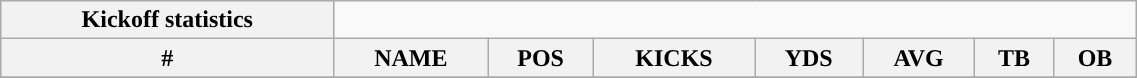<table style="width:60%; text-align:center;" class="wikitable collapsible collapsed">
<tr>
<th style="text-align:center; ">Kickoff statistics</th>
</tr>
<tr>
<th>#</th>
<th>NAME</th>
<th>POS</th>
<th>KICKS</th>
<th>YDS</th>
<th>AVG</th>
<th>TB</th>
<th>OB</th>
</tr>
<tr>
</tr>
</table>
